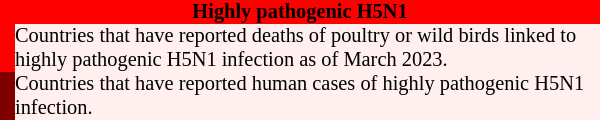<table class="toccolours" cellpadding="0" cellspacing="0" style="float:right; clear:right; font-size:85%; width:400px; margin:0 0 1em 1em;">
<tr bgcolor="FF0000">
<th colspan="2" align="center">Highly pathogenic H5N1</th>
</tr>
<tr>
<td colspan="2"></td>
</tr>
<tr bgcolor=#FFEFEF>
<td style="width:10px; height:10px; background:#FF0000;"></td>
<td>Countries that have reported deaths of poultry or wild birds linked to highly pathogenic H5N1 infection as of March 2023.</td>
</tr>
<tr bgcolor=#FFEFEF>
<td style="width:10px; height:5px; background:#800000;"></td>
<td>Countries that have reported human cases of highly pathogenic H5N1 infection.</td>
</tr>
</table>
